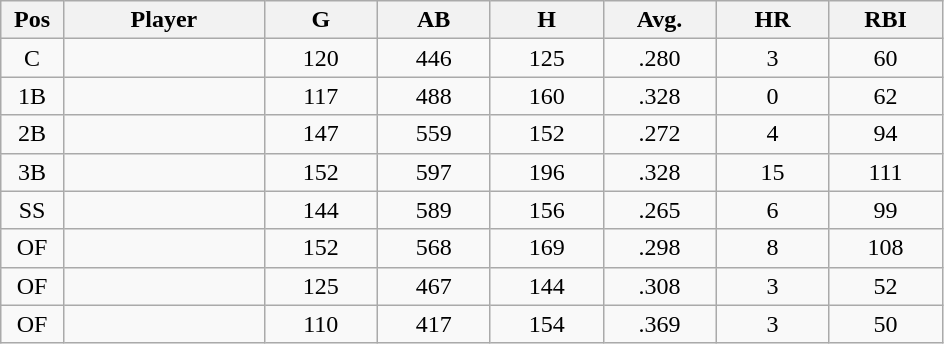<table class="wikitable sortable">
<tr>
<th bgcolor="#DDDDFF" width="5%">Pos</th>
<th bgcolor="#DDDDFF" width="16%">Player</th>
<th bgcolor="#DDDDFF" width="9%">G</th>
<th bgcolor="#DDDDFF" width="9%">AB</th>
<th bgcolor="#DDDDFF" width="9%">H</th>
<th bgcolor="#DDDDFF" width="9%">Avg.</th>
<th bgcolor="#DDDDFF" width="9%">HR</th>
<th bgcolor="#DDDDFF" width="9%">RBI</th>
</tr>
<tr align="center">
<td>C</td>
<td></td>
<td>120</td>
<td>446</td>
<td>125</td>
<td>.280</td>
<td>3</td>
<td>60</td>
</tr>
<tr align="center">
<td>1B</td>
<td></td>
<td>117</td>
<td>488</td>
<td>160</td>
<td>.328</td>
<td>0</td>
<td>62</td>
</tr>
<tr align="center">
<td>2B</td>
<td></td>
<td>147</td>
<td>559</td>
<td>152</td>
<td>.272</td>
<td>4</td>
<td>94</td>
</tr>
<tr align="center">
<td>3B</td>
<td></td>
<td>152</td>
<td>597</td>
<td>196</td>
<td>.328</td>
<td>15</td>
<td>111</td>
</tr>
<tr align="center">
<td>SS</td>
<td></td>
<td>144</td>
<td>589</td>
<td>156</td>
<td>.265</td>
<td>6</td>
<td>99</td>
</tr>
<tr align="center">
<td>OF</td>
<td></td>
<td>152</td>
<td>568</td>
<td>169</td>
<td>.298</td>
<td>8</td>
<td>108</td>
</tr>
<tr align="center">
<td>OF</td>
<td></td>
<td>125</td>
<td>467</td>
<td>144</td>
<td>.308</td>
<td>3</td>
<td>52</td>
</tr>
<tr align="center">
<td>OF</td>
<td></td>
<td>110</td>
<td>417</td>
<td>154</td>
<td>.369</td>
<td>3</td>
<td>50</td>
</tr>
</table>
